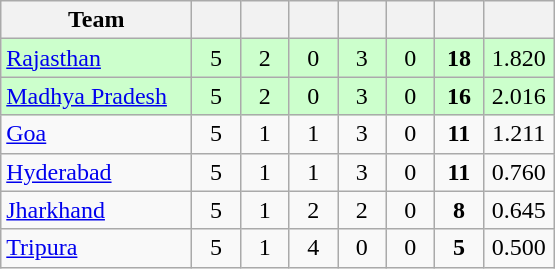<table class="wikitable" style="text-align:center">
<tr>
<th style="width:120px">Team</th>
<th style="width:25px"></th>
<th style="width:25px"></th>
<th style="width:25px"></th>
<th style="width:25px"></th>
<th style="width:25px"></th>
<th style="width:25px"></th>
<th style="width:40px;"></th>
</tr>
<tr style="background:#cfc;">
<td style="text-align:left"><a href='#'>Rajasthan</a></td>
<td>5</td>
<td>2</td>
<td>0</td>
<td>3</td>
<td>0</td>
<td><strong>18</strong></td>
<td>1.820</td>
</tr>
<tr style="background:#cfc;">
<td style="text-align:left"><a href='#'>Madhya Pradesh</a></td>
<td>5</td>
<td>2</td>
<td>0</td>
<td>3</td>
<td>0</td>
<td><strong>16</strong></td>
<td>2.016</td>
</tr>
<tr>
<td style="text-align:left"><a href='#'>Goa</a></td>
<td>5</td>
<td>1</td>
<td>1</td>
<td>3</td>
<td>0</td>
<td><strong>11</strong></td>
<td>1.211</td>
</tr>
<tr>
<td style="text-align:left"><a href='#'>Hyderabad</a></td>
<td>5</td>
<td>1</td>
<td>1</td>
<td>3</td>
<td>0</td>
<td><strong>11</strong></td>
<td>0.760</td>
</tr>
<tr>
<td style="text-align:left"><a href='#'>Jharkhand</a></td>
<td>5</td>
<td>1</td>
<td>2</td>
<td>2</td>
<td>0</td>
<td><strong>8</strong></td>
<td>0.645</td>
</tr>
<tr>
<td style="text-align:left"><a href='#'>Tripura</a></td>
<td>5</td>
<td>1</td>
<td>4</td>
<td>0</td>
<td>0</td>
<td><strong>5</strong></td>
<td>0.500</td>
</tr>
</table>
